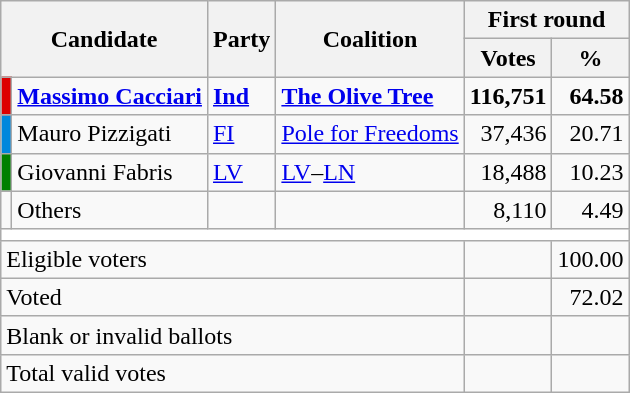<table class="wikitable centre">
<tr>
<th scope="col" rowspan=2 colspan=2>Candidate</th>
<th scope="col" rowspan=2 colspan=1>Party</th>
<th scope="col" rowspan=2 colspan=1>Coalition</th>
<th scope="col" colspan=2>First round</th>
</tr>
<tr>
<th scope="col">Votes</th>
<th scope="col">%</th>
</tr>
<tr>
<td bgcolor="#dd0000"></td>
<td><strong><a href='#'>Massimo Cacciari</a></strong></td>
<td><strong><a href='#'>Ind</a></strong></td>
<td><strong><a href='#'>The Olive Tree</a></strong></td>
<td style="text-align: right"><strong>116,751</strong></td>
<td style="text-align: right"><strong>64.58</strong></td>
</tr>
<tr>
<td bgcolor="#0087DC"></td>
<td>Mauro Pizzigati</td>
<td><a href='#'>FI</a></td>
<td><a href='#'>Pole for Freedoms</a></td>
<td style="text-align: right">37,436</td>
<td style="text-align: right">20.71</td>
</tr>
<tr>
<td bgcolor="#008000"></td>
<td>Giovanni Fabris</td>
<td><a href='#'>LV</a></td>
<td><a href='#'>LV</a>–<a href='#'>LN</a></td>
<td style="text-align: right">18,488</td>
<td style="text-align: right">10.23</td>
</tr>
<tr>
<td bgcolor=""></td>
<td>Others</td>
<td></td>
<td></td>
<td style="text-align: right">8,110</td>
<td style="text-align: right">4.49</td>
</tr>
<tr bgcolor=white>
<td colspan=6></td>
</tr>
<tr>
<td colspan=4>Eligible voters</td>
<td style="text-align: right"></td>
<td style="text-align: right">100.00</td>
</tr>
<tr>
<td colspan=4>Voted</td>
<td style="text-align: right"></td>
<td style="text-align: right">72.02</td>
</tr>
<tr>
<td colspan=4>Blank or invalid ballots</td>
<td style="text-align: right"></td>
<td style="text-align: right"></td>
</tr>
<tr>
<td colspan=4>Total valid votes</td>
<td style="text-align: right"></td>
<td style="text-align: right"></td>
</tr>
</table>
